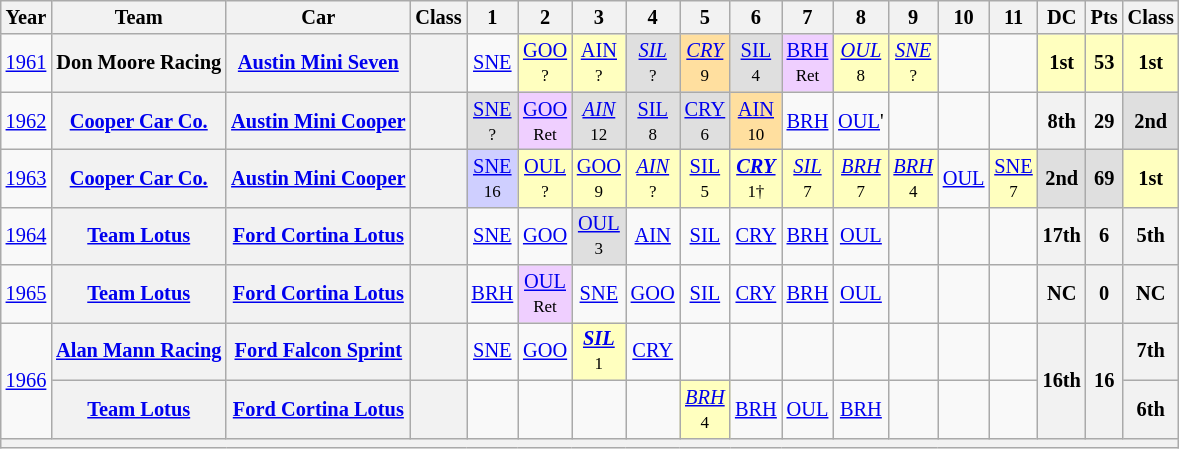<table class="wikitable" style="text-align:center; font-size:85%">
<tr>
<th>Year</th>
<th>Team</th>
<th>Car</th>
<th>Class</th>
<th>1</th>
<th>2</th>
<th>3</th>
<th>4</th>
<th>5</th>
<th>6</th>
<th>7</th>
<th>8</th>
<th>9</th>
<th>10</th>
<th>11</th>
<th>DC</th>
<th>Pts</th>
<th>Class</th>
</tr>
<tr>
<td><a href='#'>1961</a></td>
<th>Don Moore Racing</th>
<th><a href='#'>Austin Mini Seven</a></th>
<th><span></span></th>
<td><a href='#'>SNE</a></td>
<td style="background:#FFFFBF;"><a href='#'>GOO</a><br><small>?</small></td>
<td style="background:#FFFFBF;"><a href='#'>AIN</a><br><small>?</small></td>
<td style="background:#DFDFDF;"><em><a href='#'>SIL</a></em><br><small>?</small></td>
<td style="background:#FFDF9F;"><em><a href='#'>CRY</a></em><br><small>9</small></td>
<td style="background:#DFDFDF;"><a href='#'>SIL</a><br><small>4</small></td>
<td style="background:#EFCFFF;"><a href='#'>BRH</a><br><small>Ret</small></td>
<td style="background:#FFFFBF;"><em><a href='#'>OUL</a></em><br><small>8</small></td>
<td style="background:#FFFFBF;"><em><a href='#'>SNE</a></em><br><small>?</small></td>
<td></td>
<td></td>
<td style="background:#FFFFBF"><strong>1st</strong></td>
<td style="background:#FFFFBF"><strong>53</strong></td>
<td style="background:#FFFFBF"><strong>1st</strong></td>
</tr>
<tr>
<td><a href='#'>1962</a></td>
<th><a href='#'>Cooper Car Co.</a></th>
<th><a href='#'>Austin Mini Cooper</a></th>
<th><span></span></th>
<td style="background:#DFDFDF;"><a href='#'>SNE</a><br><small>?</small></td>
<td style="background:#EFCFFF;"><a href='#'>GOO</a><br><small>Ret</small></td>
<td style="background:#DFDFDF;"><em><a href='#'>AIN</a></em><br><small>12</small></td>
<td style="background:#DFDFDF;"><a href='#'>SIL</a><br><small>8</small></td>
<td style="background:#DFDFDF;"><a href='#'>CRY</a><br><small>6</small></td>
<td style="background:#FFDF9F;"><a href='#'>AIN</a><br><small>10</small></td>
<td><a href='#'>BRH</a></td>
<td><a href='#'>OUL</a>'</td>
<td></td>
<td></td>
<td></td>
<th>8th</th>
<th>29</th>
<td style="background:#DFDFDF;"><strong>2nd</strong></td>
</tr>
<tr>
<td><a href='#'>1963</a></td>
<th><a href='#'>Cooper Car Co.</a></th>
<th><a href='#'>Austin Mini Cooper</a></th>
<th><span></span></th>
<td style="background:#CFCFFF;"><a href='#'>SNE</a><br><small>16</small></td>
<td style="background:#FFFFBF;"><a href='#'>OUL</a><br><small>?</small></td>
<td style="background:#FFFFBF;"><a href='#'>GOO</a><br><small>9</small></td>
<td style="background:#FFFFBF;"><em><a href='#'>AIN</a></em><br><small>?</small></td>
<td style="background:#FFFFBF;"><a href='#'>SIL</a><br><small>5</small></td>
<td style="background:#FFFFBF;"><strong><em><a href='#'>CRY</a></em></strong><br><small>1†</small></td>
<td style="background:#FFFFBF;"><em><a href='#'>SIL</a></em><br><small>7</small></td>
<td style="background:#FFFFBF;"><em><a href='#'>BRH</a></em><br><small>7</small></td>
<td style="background:#FFFFBF;"><em><a href='#'>BRH</a></em><br><small>4</small></td>
<td><a href='#'>OUL</a></td>
<td style="background:#FFFFBF;"><a href='#'>SNE</a><br><small>7</small></td>
<td style="background:#DFDFDF;"><strong>2nd</strong></td>
<td style="background:#DFDFDF;"><strong>69</strong></td>
<td style="background:#FFFFBF;"><strong>1st</strong></td>
</tr>
<tr>
<td><a href='#'>1964</a></td>
<th><a href='#'>Team Lotus</a></th>
<th><a href='#'>Ford Cortina Lotus</a></th>
<th><span></span></th>
<td><a href='#'>SNE</a></td>
<td><a href='#'>GOO</a></td>
<td style="background:#DFDFDF;"><a href='#'>OUL</a><br><small>3</small></td>
<td><a href='#'>AIN</a></td>
<td><a href='#'>SIL</a></td>
<td><a href='#'>CRY</a></td>
<td><a href='#'>BRH</a></td>
<td><a href='#'>OUL</a></td>
<td></td>
<td></td>
<td></td>
<th>17th</th>
<th>6</th>
<th>5th</th>
</tr>
<tr>
<td><a href='#'>1965</a></td>
<th><a href='#'>Team Lotus</a></th>
<th><a href='#'>Ford Cortina Lotus</a></th>
<th><span></span></th>
<td><a href='#'>BRH</a></td>
<td style="background:#EFCFFF;"><a href='#'>OUL</a><br><small>Ret</small></td>
<td><a href='#'>SNE</a></td>
<td><a href='#'>GOO</a></td>
<td><a href='#'>SIL</a></td>
<td><a href='#'>CRY</a></td>
<td><a href='#'>BRH</a></td>
<td><a href='#'>OUL</a></td>
<td></td>
<td></td>
<td></td>
<th>NC</th>
<th>0</th>
<th>NC</th>
</tr>
<tr>
<td rowspan=2><a href='#'>1966</a></td>
<th><a href='#'>Alan Mann Racing</a></th>
<th><a href='#'>Ford Falcon Sprint</a></th>
<th><span></span></th>
<td><a href='#'>SNE</a></td>
<td><a href='#'>GOO</a></td>
<td style="background:#FFFFBF;"><strong><em><a href='#'>SIL</a></em></strong><br><small>1</small></td>
<td><a href='#'>CRY</a></td>
<td></td>
<td></td>
<td></td>
<td></td>
<td></td>
<td></td>
<td></td>
<th rowspan=2>16th</th>
<th rowspan=2>16</th>
<th>7th</th>
</tr>
<tr>
<th><a href='#'>Team Lotus</a></th>
<th><a href='#'>Ford Cortina Lotus</a></th>
<th><span></span></th>
<td></td>
<td></td>
<td></td>
<td></td>
<td style="background:#FFFFBF;"><em><a href='#'>BRH</a></em><br><small>4</small></td>
<td><a href='#'>BRH</a></td>
<td><a href='#'>OUL</a></td>
<td><a href='#'>BRH</a></td>
<td></td>
<td></td>
<td></td>
<th>6th</th>
</tr>
<tr>
<th colspan="18"></th>
</tr>
</table>
